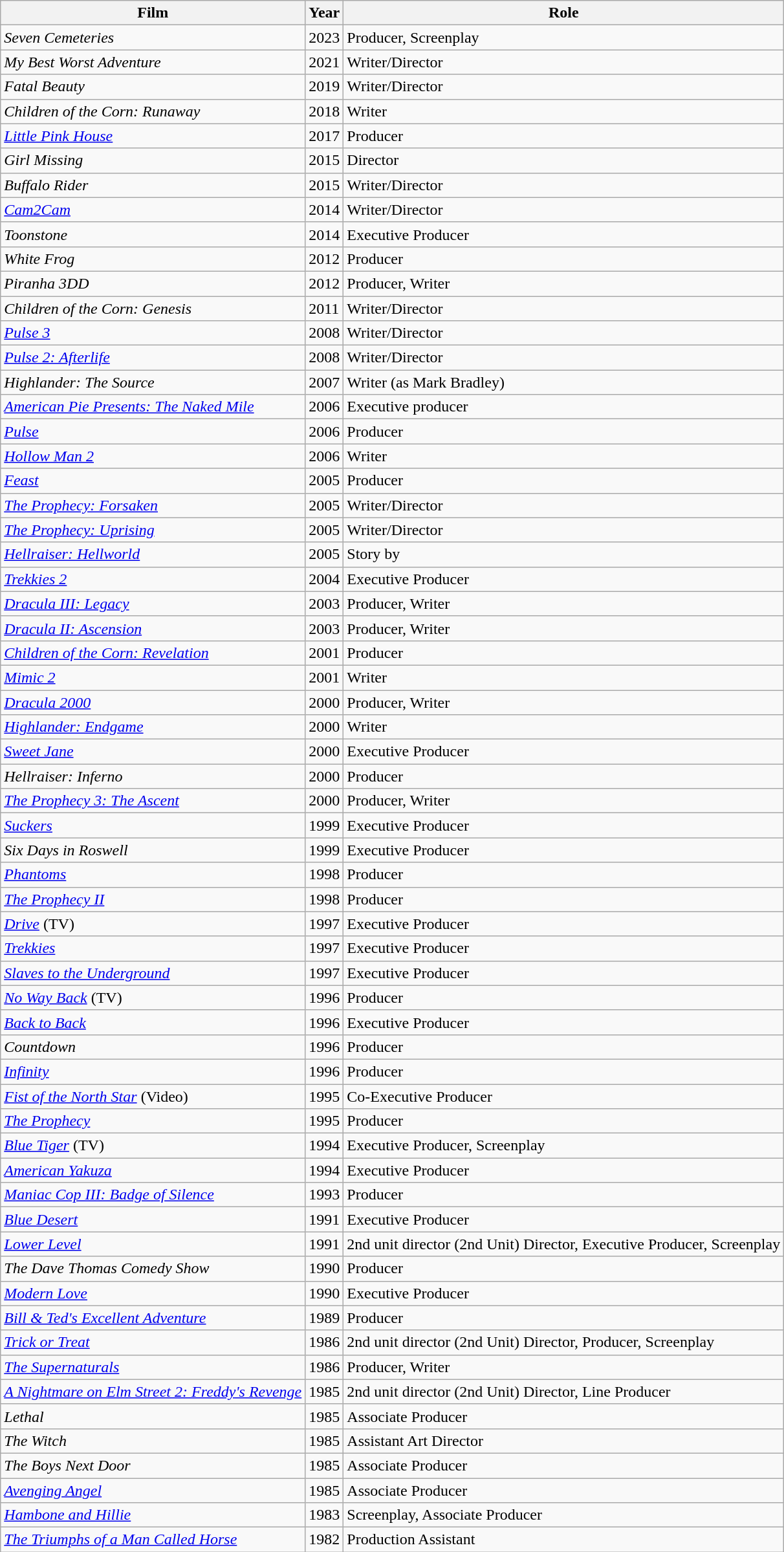<table class="wikitable">
<tr>
<th>Film</th>
<th>Year</th>
<th>Role</th>
</tr>
<tr>
<td><em>Seven Cemeteries</em></td>
<td>2023</td>
<td>Producer, Screenplay</td>
</tr>
<tr>
<td><em>My Best Worst Adventure</em></td>
<td>2021</td>
<td>Writer/Director</td>
</tr>
<tr>
<td><em>Fatal Beauty</em></td>
<td>2019</td>
<td>Writer/Director</td>
</tr>
<tr>
<td><em>Children of the Corn: Runaway</em></td>
<td>2018</td>
<td>Writer</td>
</tr>
<tr>
<td><em><a href='#'>Little Pink House</a></em></td>
<td>2017</td>
<td>Producer</td>
</tr>
<tr>
<td><em>Girl Missing</em></td>
<td>2015</td>
<td>Director</td>
</tr>
<tr>
<td><em>Buffalo Rider</em></td>
<td>2015</td>
<td>Writer/Director</td>
</tr>
<tr>
<td><em><a href='#'>Cam2Cam</a></em></td>
<td>2014</td>
<td>Writer/Director</td>
</tr>
<tr>
<td><em>Toonstone</em></td>
<td>2014</td>
<td>Executive Producer</td>
</tr>
<tr>
<td><em>White Frog</em></td>
<td>2012</td>
<td>Producer</td>
</tr>
<tr>
<td><em>Piranha 3DD</em></td>
<td>2012</td>
<td>Producer, Writer</td>
</tr>
<tr>
<td><em>Children of the Corn: Genesis</em></td>
<td>2011</td>
<td>Writer/Director</td>
</tr>
<tr>
<td><em><a href='#'>Pulse 3</a></em></td>
<td>2008</td>
<td>Writer/Director</td>
</tr>
<tr>
<td><em><a href='#'>Pulse 2: Afterlife</a></em></td>
<td>2008</td>
<td>Writer/Director</td>
</tr>
<tr>
<td><em>Highlander: The Source</em></td>
<td>2007</td>
<td>Writer (as Mark Bradley)</td>
</tr>
<tr>
<td><em><a href='#'>American Pie Presents: The Naked Mile</a></em></td>
<td>2006</td>
<td>Executive producer</td>
</tr>
<tr>
<td><em><a href='#'>Pulse</a></em></td>
<td>2006</td>
<td>Producer</td>
</tr>
<tr>
<td><em><a href='#'>Hollow Man 2</a></em></td>
<td>2006</td>
<td>Writer</td>
</tr>
<tr>
<td><em><a href='#'>Feast</a></em></td>
<td>2005</td>
<td>Producer</td>
</tr>
<tr>
<td><em><a href='#'>The Prophecy: Forsaken</a></em></td>
<td>2005</td>
<td>Writer/Director</td>
</tr>
<tr>
<td><em><a href='#'>The Prophecy: Uprising</a></em></td>
<td>2005</td>
<td>Writer/Director</td>
</tr>
<tr>
<td><em><a href='#'>Hellraiser: Hellworld</a></em></td>
<td>2005</td>
<td>Story by</td>
</tr>
<tr>
<td><em><a href='#'>Trekkies 2</a></em></td>
<td>2004</td>
<td>Executive Producer</td>
</tr>
<tr>
<td><em><a href='#'>Dracula III: Legacy</a></em></td>
<td>2003</td>
<td>Producer, Writer</td>
</tr>
<tr>
<td><em><a href='#'>Dracula II: Ascension</a></em></td>
<td>2003</td>
<td>Producer, Writer</td>
</tr>
<tr>
<td><em><a href='#'>Children of the Corn: Revelation</a></em></td>
<td>2001</td>
<td>Producer</td>
</tr>
<tr>
<td><em><a href='#'>Mimic 2</a></em></td>
<td>2001</td>
<td>Writer</td>
</tr>
<tr>
<td><em><a href='#'>Dracula 2000</a></em></td>
<td>2000</td>
<td>Producer, Writer</td>
</tr>
<tr>
<td><em><a href='#'>Highlander: Endgame</a></em></td>
<td>2000</td>
<td>Writer</td>
</tr>
<tr>
<td><em><a href='#'>Sweet Jane</a></em></td>
<td>2000</td>
<td>Executive Producer</td>
</tr>
<tr>
<td><em>Hellraiser: Inferno</em></td>
<td>2000</td>
<td>Producer</td>
</tr>
<tr>
<td><em><a href='#'>The Prophecy 3: The Ascent</a></em></td>
<td>2000</td>
<td>Producer, Writer</td>
</tr>
<tr>
<td><em><a href='#'>Suckers</a></em></td>
<td>1999</td>
<td>Executive Producer</td>
</tr>
<tr>
<td><em>Six Days in Roswell</em></td>
<td>1999</td>
<td>Executive Producer</td>
</tr>
<tr>
<td><em><a href='#'>Phantoms</a></em></td>
<td>1998</td>
<td>Producer</td>
</tr>
<tr>
<td><em><a href='#'>The Prophecy II</a></em></td>
<td>1998</td>
<td>Producer</td>
</tr>
<tr>
<td><em><a href='#'>Drive</a></em> (TV)</td>
<td>1997</td>
<td>Executive Producer</td>
</tr>
<tr>
<td><em><a href='#'>Trekkies</a></em></td>
<td>1997</td>
<td>Executive Producer</td>
</tr>
<tr>
<td><em><a href='#'>Slaves to the Underground</a></em></td>
<td>1997</td>
<td>Executive Producer</td>
</tr>
<tr>
<td><em><a href='#'>No Way Back</a></em> (TV)</td>
<td>1996</td>
<td>Producer</td>
</tr>
<tr>
<td><em><a href='#'>Back to Back</a></em></td>
<td>1996</td>
<td>Executive Producer</td>
</tr>
<tr>
<td><em>Countdown</em></td>
<td>1996</td>
<td>Producer</td>
</tr>
<tr>
<td><em><a href='#'>Infinity</a></em></td>
<td>1996</td>
<td>Producer</td>
</tr>
<tr>
<td><em><a href='#'>Fist of the North Star</a></em> (Video)</td>
<td>1995</td>
<td>Co-Executive Producer</td>
</tr>
<tr>
<td><em><a href='#'>The Prophecy</a></em></td>
<td>1995</td>
<td>Producer</td>
</tr>
<tr>
<td><em><a href='#'>Blue Tiger</a></em> (TV)</td>
<td>1994</td>
<td>Executive Producer, Screenplay</td>
</tr>
<tr>
<td><em><a href='#'>American Yakuza</a></em></td>
<td>1994</td>
<td>Executive Producer</td>
</tr>
<tr>
<td><em><a href='#'>Maniac Cop III: Badge of Silence</a></em></td>
<td>1993</td>
<td>Producer</td>
</tr>
<tr>
<td><em><a href='#'>Blue Desert</a></em></td>
<td>1991</td>
<td>Executive Producer</td>
</tr>
<tr>
<td><em><a href='#'>Lower Level</a></em></td>
<td>1991</td>
<td>2nd unit director (2nd Unit) Director, Executive Producer, Screenplay</td>
</tr>
<tr>
<td><em>The Dave Thomas Comedy Show</em></td>
<td>1990</td>
<td>Producer</td>
</tr>
<tr>
<td><em><a href='#'>Modern Love</a></em></td>
<td>1990</td>
<td>Executive Producer</td>
</tr>
<tr>
<td><em><a href='#'>Bill & Ted's Excellent Adventure</a></em></td>
<td>1989</td>
<td>Producer</td>
</tr>
<tr>
<td><em><a href='#'>Trick or Treat</a></em></td>
<td>1986</td>
<td>2nd unit director (2nd Unit) Director, Producer, Screenplay</td>
</tr>
<tr>
<td><em><a href='#'>The Supernaturals</a></em></td>
<td>1986</td>
<td>Producer, Writer</td>
</tr>
<tr>
<td><em><a href='#'>A Nightmare on Elm Street 2: Freddy's Revenge</a></em></td>
<td>1985</td>
<td>2nd unit director (2nd Unit) Director, Line Producer</td>
</tr>
<tr>
<td><em>Lethal</em></td>
<td>1985</td>
<td>Associate Producer</td>
</tr>
<tr>
<td><em>The Witch</em></td>
<td>1985</td>
<td>Assistant Art Director</td>
</tr>
<tr>
<td><em>The Boys Next Door</em></td>
<td>1985</td>
<td>Associate Producer</td>
</tr>
<tr>
<td><em><a href='#'>Avenging Angel</a></em></td>
<td>1985</td>
<td>Associate Producer</td>
</tr>
<tr>
<td><em><a href='#'>Hambone and Hillie</a></em></td>
<td>1983</td>
<td>Screenplay, Associate Producer</td>
</tr>
<tr>
<td><em><a href='#'>The Triumphs of a Man Called Horse</a></em></td>
<td>1982</td>
<td>Production Assistant</td>
</tr>
</table>
